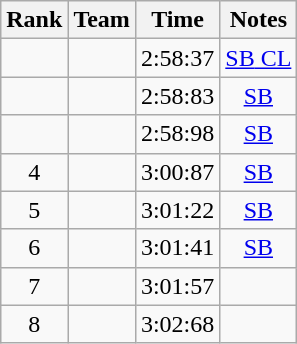<table class="wikitable sortable plainrowheaders" style="text-align:center">
<tr>
<th scope="col">Rank</th>
<th scope="col">Team</th>
<th scope="col">Time</th>
<th scope="col">Notes</th>
</tr>
<tr>
<td></td>
<td></td>
<td>2:58:37</td>
<td><a href='#'><abbr>SB</abbr> CL</a></td>
</tr>
<tr>
<td></td>
<td></td>
<td>2:58:83</td>
<td><a href='#'><abbr>SB</abbr></a></td>
</tr>
<tr>
<td></td>
<td></td>
<td>2:58:98</td>
<td><a href='#'><abbr>SB</abbr></a></td>
</tr>
<tr>
<td>4</td>
<td></td>
<td>3:00:87</td>
<td><a href='#'><abbr>SB</abbr></a></td>
</tr>
<tr>
<td>5</td>
<td></td>
<td>3:01:22</td>
<td><a href='#'><abbr>SB</abbr></a></td>
</tr>
<tr>
<td>6</td>
<td></td>
<td>3:01:41</td>
<td><a href='#'><abbr>SB</abbr></a></td>
</tr>
<tr>
<td>7</td>
<td></td>
<td>3:01:57</td>
<td></td>
</tr>
<tr>
<td>8</td>
<td></td>
<td>3:02:68</td>
<td></td>
</tr>
</table>
